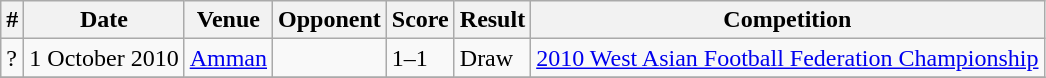<table class="wikitable">
<tr>
<th>#</th>
<th>Date</th>
<th>Venue</th>
<th>Opponent</th>
<th>Score</th>
<th>Result</th>
<th>Competition</th>
</tr>
<tr>
<td>?</td>
<td>1 October 2010</td>
<td><a href='#'>Amman</a></td>
<td></td>
<td>1–1</td>
<td>Draw</td>
<td><a href='#'>2010 West Asian Football Federation Championship</a></td>
</tr>
<tr>
</tr>
</table>
